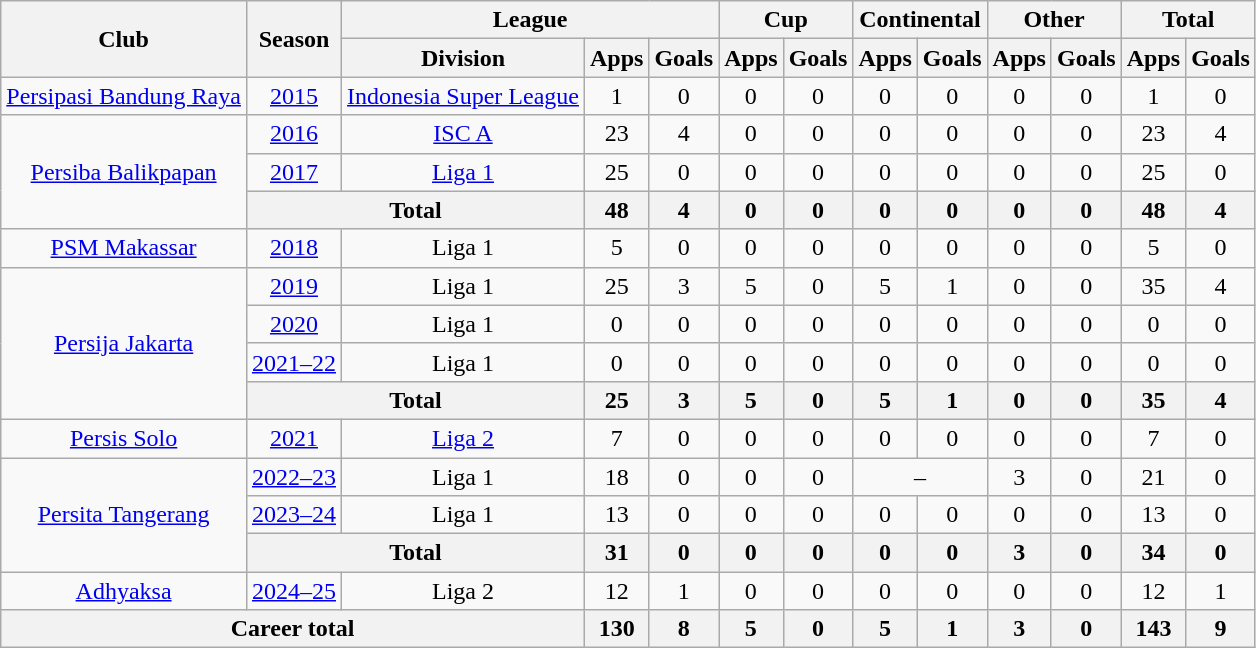<table class="wikitable" style="text-align:center">
<tr>
<th rowspan="2">Club</th>
<th rowspan="2">Season</th>
<th colspan="3">League</th>
<th colspan="2">Cup</th>
<th colspan="2">Continental</th>
<th colspan="2">Other</th>
<th colspan="2">Total</th>
</tr>
<tr>
<th>Division</th>
<th>Apps</th>
<th>Goals</th>
<th>Apps</th>
<th>Goals</th>
<th>Apps</th>
<th>Goals</th>
<th>Apps</th>
<th>Goals</th>
<th>Apps</th>
<th>Goals</th>
</tr>
<tr>
<td><a href='#'>Persipasi Bandung Raya</a></td>
<td><a href='#'>2015</a></td>
<td><a href='#'>Indonesia Super League</a></td>
<td>1</td>
<td>0</td>
<td>0</td>
<td>0</td>
<td>0</td>
<td>0</td>
<td>0</td>
<td>0</td>
<td>1</td>
<td>0</td>
</tr>
<tr>
<td rowspan="3" valign="center"><a href='#'>Persiba Balikpapan</a></td>
<td><a href='#'>2016</a></td>
<td><a href='#'>ISC A</a></td>
<td>23</td>
<td>4</td>
<td>0</td>
<td>0</td>
<td>0</td>
<td>0</td>
<td>0</td>
<td>0</td>
<td>23</td>
<td>4</td>
</tr>
<tr>
<td><a href='#'>2017</a></td>
<td rowspan="1" valign="center"><a href='#'>Liga 1</a></td>
<td>25</td>
<td>0</td>
<td>0</td>
<td>0</td>
<td>0</td>
<td>0</td>
<td>0</td>
<td>0</td>
<td>25</td>
<td>0</td>
</tr>
<tr>
<th colspan="2">Total</th>
<th>48</th>
<th>4</th>
<th>0</th>
<th>0</th>
<th>0</th>
<th>0</th>
<th>0</th>
<th>0</th>
<th>48</th>
<th>4</th>
</tr>
<tr>
<td><a href='#'>PSM Makassar</a></td>
<td><a href='#'>2018</a></td>
<td rowspan="1" valign="center">Liga 1</td>
<td>5</td>
<td>0</td>
<td>0</td>
<td>0</td>
<td>0</td>
<td>0</td>
<td>0</td>
<td>0</td>
<td>5</td>
<td>0</td>
</tr>
<tr>
<td rowspan="4" valign="center"><a href='#'>Persija Jakarta</a></td>
<td><a href='#'>2019</a></td>
<td rowspan="1" valign="center">Liga 1</td>
<td>25</td>
<td>3</td>
<td>5</td>
<td>0</td>
<td>5</td>
<td>1</td>
<td>0</td>
<td>0</td>
<td>35</td>
<td>4</td>
</tr>
<tr>
<td><a href='#'>2020</a></td>
<td rowspan="1" valign="center">Liga 1</td>
<td>0</td>
<td>0</td>
<td>0</td>
<td>0</td>
<td>0</td>
<td>0</td>
<td>0</td>
<td>0</td>
<td>0</td>
<td>0</td>
</tr>
<tr>
<td><a href='#'>2021–22</a></td>
<td rowspan="1" valign="center">Liga 1</td>
<td>0</td>
<td>0</td>
<td>0</td>
<td>0</td>
<td>0</td>
<td>0</td>
<td>0</td>
<td>0</td>
<td>0</td>
<td>0</td>
</tr>
<tr>
<th colspan="2">Total</th>
<th>25</th>
<th>3</th>
<th>5</th>
<th>0</th>
<th>5</th>
<th>1</th>
<th>0</th>
<th>0</th>
<th>35</th>
<th>4</th>
</tr>
<tr>
<td rowspan="1" valign="center"><a href='#'>Persis Solo</a></td>
<td><a href='#'>2021</a></td>
<td><a href='#'>Liga 2</a></td>
<td>7</td>
<td>0</td>
<td>0</td>
<td>0</td>
<td>0</td>
<td>0</td>
<td>0</td>
<td>0</td>
<td>7</td>
<td>0</td>
</tr>
<tr>
<td rowspan="3"><a href='#'>Persita Tangerang</a></td>
<td><a href='#'>2022–23</a></td>
<td rowspan="1">Liga 1</td>
<td>18</td>
<td>0</td>
<td>0</td>
<td>0</td>
<td colspan="2">–</td>
<td>3</td>
<td>0</td>
<td>21</td>
<td>0</td>
</tr>
<tr>
<td><a href='#'>2023–24</a></td>
<td>Liga 1</td>
<td>13</td>
<td>0</td>
<td>0</td>
<td>0</td>
<td>0</td>
<td>0</td>
<td>0</td>
<td>0</td>
<td>13</td>
<td>0</td>
</tr>
<tr>
<th colspan="2">Total</th>
<th>31</th>
<th>0</th>
<th>0</th>
<th>0</th>
<th>0</th>
<th>0</th>
<th>3</th>
<th>0</th>
<th>34</th>
<th>0</th>
</tr>
<tr>
<td rowspan="1"><a href='#'>Adhyaksa</a></td>
<td><a href='#'>2024–25</a></td>
<td rowspan="1">Liga 2</td>
<td>12</td>
<td>1</td>
<td>0</td>
<td>0</td>
<td>0</td>
<td>0</td>
<td>0</td>
<td>0</td>
<td>12</td>
<td>1</td>
</tr>
<tr>
<th colspan="3">Career total</th>
<th>130</th>
<th>8</th>
<th>5</th>
<th>0</th>
<th>5</th>
<th>1</th>
<th>3</th>
<th>0</th>
<th>143</th>
<th>9</th>
</tr>
</table>
